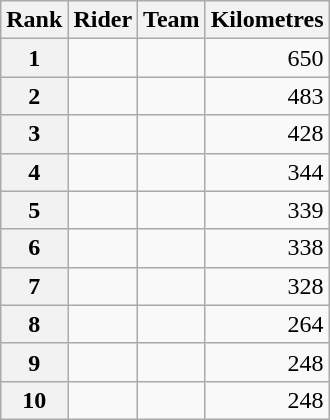<table class="wikitable" margin-bottom:0;">
<tr>
<th scope="col">Rank</th>
<th scope="col">Rider</th>
<th scope="col">Team</th>
<th scope="col">Kilometres</th>
</tr>
<tr>
<th scope="row">1</th>
<td></td>
<td></td>
<td align="right">650</td>
</tr>
<tr>
<th scope="row">2</th>
<td> </td>
<td></td>
<td align="right">483</td>
</tr>
<tr>
<th scope="row">3</th>
<td></td>
<td></td>
<td align="right">428</td>
</tr>
<tr>
<th scope="row">4</th>
<td></td>
<td></td>
<td align="right">344</td>
</tr>
<tr>
<th scope="row">5</th>
<td></td>
<td></td>
<td align="right">339</td>
</tr>
<tr>
<th scope="row">6</th>
<td></td>
<td></td>
<td align="right">338</td>
</tr>
<tr>
<th scope="row">7</th>
<td></td>
<td></td>
<td align="right">328</td>
</tr>
<tr>
<th scope="row">8</th>
<td></td>
<td></td>
<td align="right">264</td>
</tr>
<tr>
<th scope="row">9</th>
<td></td>
<td></td>
<td align="right">248</td>
</tr>
<tr>
<th scope="row">10</th>
<td></td>
<td></td>
<td align="right">248</td>
</tr>
</table>
